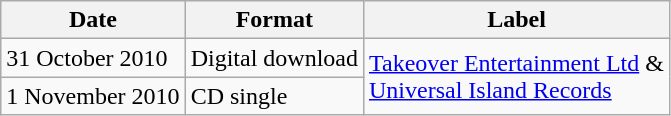<table class=wikitable>
<tr>
<th>Date</th>
<th>Format</th>
<th>Label</th>
</tr>
<tr>
<td>31 October 2010</td>
<td>Digital download</td>
<td rowspan="2"><a href='#'>Takeover Entertainment Ltd</a> &<br> <a href='#'>Universal Island Records</a></td>
</tr>
<tr>
<td>1 November 2010</td>
<td>CD single</td>
</tr>
</table>
